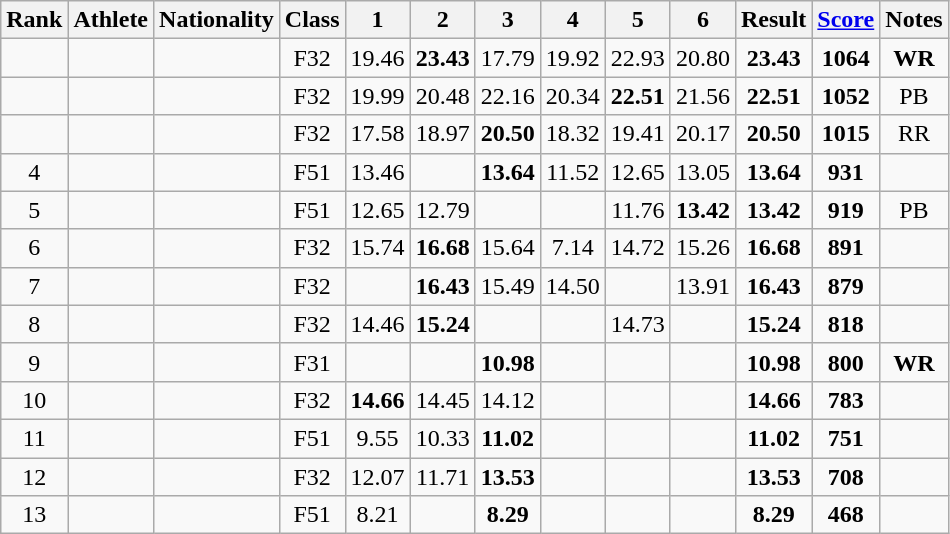<table class="wikitable sortable" style="text-align:center">
<tr>
<th>Rank</th>
<th>Athlete</th>
<th>Nationality</th>
<th>Class</th>
<th width="20">1</th>
<th width="20">2</th>
<th width="20">3</th>
<th width="20">4</th>
<th width="20">5</th>
<th width="20">6</th>
<th>Result</th>
<th><a href='#'>Score</a></th>
<th>Notes</th>
</tr>
<tr>
<td></td>
<td align=left></td>
<td align="left"></td>
<td>F32</td>
<td>19.46</td>
<td><strong>23.43</strong></td>
<td>17.79</td>
<td>19.92</td>
<td>22.93</td>
<td>20.80</td>
<td><strong>23.43</strong></td>
<td><strong>1064</strong></td>
<td><strong>WR</strong></td>
</tr>
<tr>
<td></td>
<td align=left></td>
<td align="left"></td>
<td>F32</td>
<td>19.99</td>
<td>20.48</td>
<td>22.16</td>
<td>20.34</td>
<td><strong>22.51</strong></td>
<td>21.56</td>
<td><strong>22.51</strong></td>
<td><strong>1052</strong></td>
<td>PB</td>
</tr>
<tr>
<td></td>
<td align=left></td>
<td align="left"></td>
<td>F32</td>
<td>17.58</td>
<td>18.97</td>
<td><strong>20.50</strong></td>
<td>18.32</td>
<td>19.41</td>
<td>20.17</td>
<td><strong>20.50</strong></td>
<td><strong>1015</strong></td>
<td>RR</td>
</tr>
<tr>
<td>4</td>
<td align=left></td>
<td align="left"></td>
<td>F51</td>
<td>13.46</td>
<td></td>
<td><strong>13.64</strong></td>
<td>11.52</td>
<td>12.65</td>
<td>13.05</td>
<td><strong>13.64</strong></td>
<td><strong>931</strong></td>
<td></td>
</tr>
<tr>
<td>5</td>
<td align=left></td>
<td align="left"></td>
<td>F51</td>
<td>12.65</td>
<td>12.79</td>
<td></td>
<td></td>
<td>11.76</td>
<td><strong>13.42</strong></td>
<td><strong>13.42</strong></td>
<td><strong>919</strong></td>
<td>PB</td>
</tr>
<tr>
<td>6</td>
<td align=left></td>
<td align="left"></td>
<td>F32</td>
<td>15.74</td>
<td><strong>16.68</strong></td>
<td>15.64</td>
<td>7.14</td>
<td>14.72</td>
<td>15.26</td>
<td><strong>16.68</strong></td>
<td><strong>891</strong></td>
<td></td>
</tr>
<tr>
<td>7</td>
<td align=left></td>
<td align="left"></td>
<td>F32</td>
<td></td>
<td><strong>16.43</strong></td>
<td>15.49</td>
<td>14.50</td>
<td></td>
<td>13.91</td>
<td><strong>16.43</strong></td>
<td><strong>879</strong></td>
<td></td>
</tr>
<tr>
<td>8</td>
<td align=left></td>
<td align="left"></td>
<td>F32</td>
<td>14.46</td>
<td><strong>15.24</strong></td>
<td></td>
<td></td>
<td>14.73</td>
<td></td>
<td><strong>15.24</strong></td>
<td><strong>818</strong></td>
<td></td>
</tr>
<tr>
<td>9</td>
<td align=left></td>
<td align="left"></td>
<td>F31</td>
<td></td>
<td></td>
<td><strong>10.98</strong></td>
<td></td>
<td></td>
<td></td>
<td><strong>10.98</strong></td>
<td><strong>800</strong></td>
<td><strong>WR</strong></td>
</tr>
<tr>
<td>10</td>
<td align=left></td>
<td align="left"></td>
<td>F32</td>
<td><strong>14.66</strong></td>
<td>14.45</td>
<td>14.12</td>
<td></td>
<td></td>
<td></td>
<td><strong>14.66</strong></td>
<td><strong>783</strong></td>
<td></td>
</tr>
<tr>
<td>11</td>
<td align=left></td>
<td align="left"></td>
<td>F51</td>
<td>9.55</td>
<td>10.33</td>
<td><strong>11.02</strong></td>
<td></td>
<td></td>
<td></td>
<td><strong>11.02</strong></td>
<td><strong>751</strong></td>
<td></td>
</tr>
<tr>
<td>12</td>
<td align=left></td>
<td align="left"></td>
<td>F32</td>
<td>12.07</td>
<td>11.71</td>
<td><strong>13.53</strong></td>
<td></td>
<td></td>
<td></td>
<td><strong>13.53</strong></td>
<td><strong>708</strong></td>
<td></td>
</tr>
<tr>
<td>13</td>
<td align=left></td>
<td align="left"></td>
<td>F51</td>
<td>8.21</td>
<td></td>
<td><strong>8.29</strong></td>
<td></td>
<td></td>
<td></td>
<td><strong>8.29</strong></td>
<td><strong>468</strong></td>
<td></td>
</tr>
</table>
